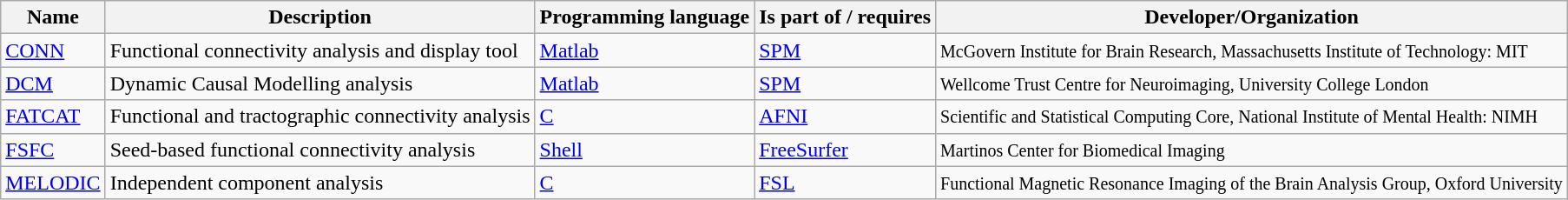<table class="wikitable sortable">
<tr>
<th>Name</th>
<th>Description</th>
<th>Programming language</th>
<th>Is part of / requires</th>
<th>Developer/Organization</th>
</tr>
<tr>
<td><a href='#'>CONN</a></td>
<td>Functional connectivity analysis and display tool</td>
<td><a href='#'>Matlab</a></td>
<td><a href='#'>SPM</a></td>
<td><small>McGovern Institute for Brain Research, Massachusetts Institute of Technology: MIT</small></td>
</tr>
<tr>
<td><a href='#'>DCM</a></td>
<td>Dynamic Causal Modelling analysis</td>
<td><a href='#'>Matlab</a></td>
<td><a href='#'>SPM</a></td>
<td><small>Wellcome Trust Centre for Neuroimaging, University College London</small></td>
</tr>
<tr>
<td><a href='#'>FATCAT</a></td>
<td>Functional and tractographic connectivity analysis</td>
<td><a href='#'>C</a></td>
<td><a href='#'>AFNI</a></td>
<td><small>Scientific and Statistical Computing Core, National Institute of Mental Health: NIMH</small></td>
</tr>
<tr>
<td><a href='#'>FSFC</a></td>
<td>Seed-based functional connectivity analysis</td>
<td><a href='#'>Shell</a></td>
<td><a href='#'>FreeSurfer</a></td>
<td><small>Martinos Center for Biomedical Imaging</small></td>
</tr>
<tr>
<td><a href='#'>MELODIC</a></td>
<td>Independent component analysis</td>
<td><a href='#'>C</a></td>
<td><a href='#'>FSL</a></td>
<td><small>Functional Magnetic Resonance Imaging of the Brain Analysis Group, Oxford University</small></td>
</tr>
</table>
